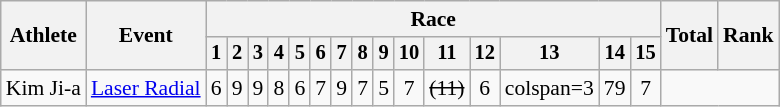<table class=wikitable style=font-size:90%;text-align:center>
<tr>
<th rowspan="2">Athlete</th>
<th rowspan="2">Event</th>
<th colspan=15>Race</th>
<th rowspan=2>Total</th>
<th rowspan=2>Rank</th>
</tr>
<tr style="font-size:95%">
<th>1</th>
<th>2</th>
<th>3</th>
<th>4</th>
<th>5</th>
<th>6</th>
<th>7</th>
<th>8</th>
<th>9</th>
<th>10</th>
<th>11</th>
<th>12</th>
<th>13</th>
<th>14</th>
<th>15</th>
</tr>
<tr>
<td align=left>Kim Ji-a</td>
<td align=left><a href='#'>Laser Radial</a></td>
<td>6</td>
<td>9</td>
<td>9</td>
<td>8</td>
<td>6</td>
<td>7</td>
<td>9</td>
<td>7</td>
<td>5</td>
<td>7</td>
<td><s>(11)</s><br></td>
<td>6</td>
<td>colspan=3 </td>
<td>79</td>
<td>7</td>
</tr>
</table>
